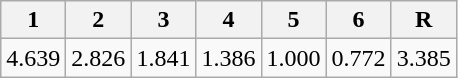<table class=wikitable>
<tr>
<th>1</th>
<th>2</th>
<th>3</th>
<th>4</th>
<th>5</th>
<th>6</th>
<th>R</th>
</tr>
<tr>
<td>4.639</td>
<td>2.826</td>
<td>1.841</td>
<td>1.386</td>
<td>1.000</td>
<td>0.772</td>
<td>3.385</td>
</tr>
</table>
